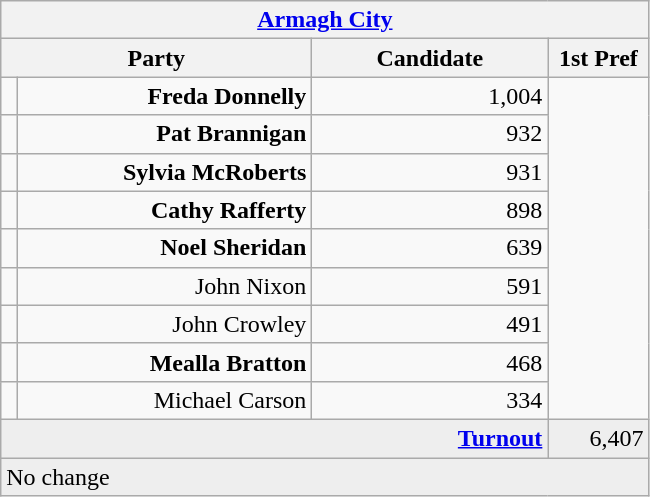<table class="wikitable">
<tr>
<th colspan="4" align="center"><a href='#'>Armagh City</a></th>
</tr>
<tr>
<th colspan="2" align="center" width=200>Party</th>
<th width=150>Candidate</th>
<th width=60>1st Pref</th>
</tr>
<tr>
<td></td>
<td align="right"><strong>Freda Donnelly</strong></td>
<td align="right">1,004</td>
</tr>
<tr>
<td></td>
<td align="right"><strong>Pat Brannigan</strong></td>
<td align="right">932</td>
</tr>
<tr>
<td></td>
<td align="right"><strong>Sylvia McRoberts</strong></td>
<td align="right">931</td>
</tr>
<tr>
<td></td>
<td align="right"><strong>Cathy Rafferty</strong></td>
<td align="right">898</td>
</tr>
<tr>
<td></td>
<td align="right"><strong>Noel Sheridan</strong></td>
<td align="right">639</td>
</tr>
<tr>
<td></td>
<td align="right">John Nixon</td>
<td align="right">591</td>
</tr>
<tr>
<td></td>
<td align="right">John Crowley</td>
<td align="right">491</td>
</tr>
<tr>
<td></td>
<td align="right"><strong>Mealla Bratton</strong></td>
<td align="right">468</td>
</tr>
<tr>
<td></td>
<td align="right">Michael Carson</td>
<td align="right">334</td>
</tr>
<tr bgcolor="EEEEEE">
<td colspan=3 align="right"><strong><a href='#'>Turnout</a></strong></td>
<td align="right">6,407</td>
</tr>
<tr>
<td colspan=4 bgcolor="EEEEEE">No change</td>
</tr>
</table>
